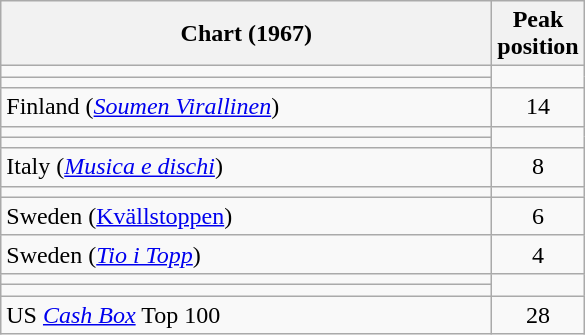<table class="wikitable sortable">
<tr>
<th style="width:20em;">Chart (1967)</th>
<th>Peak<br>position</th>
</tr>
<tr>
<td></td>
</tr>
<tr>
<td></td>
</tr>
<tr>
<td align="left">Finland (<a href='#'><em>Soumen Virallinen</em></a>)</td>
<td style="text-align:center;">14</td>
</tr>
<tr>
<td></td>
</tr>
<tr>
<td></td>
</tr>
<tr>
<td>Italy (<em><a href='#'>Musica e dischi</a></em>)</td>
<td style="text-align:center;">8</td>
</tr>
<tr>
<td></td>
</tr>
<tr>
<td>Sweden (<a href='#'>Kvällstoppen</a>)</td>
<td style="text-align:center;">6</td>
</tr>
<tr>
<td>Sweden (<em><a href='#'>Tio i Topp</a></em>)</td>
<td style="text-align:center;">4</td>
</tr>
<tr>
<td></td>
</tr>
<tr>
<td></td>
</tr>
<tr>
<td>US <a href='#'><em>Cash Box</em></a> Top 100</td>
<td align="center">28</td>
</tr>
</table>
